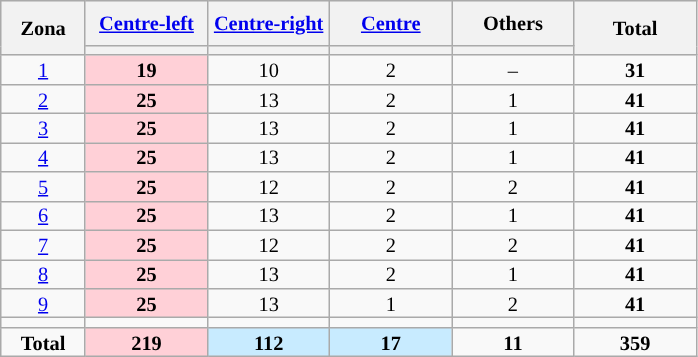<table class="wikitable" style="text-align:center; font-size:85%; line-height:13px">
<tr style="height:30px; background-color:#E9E9E9">
<th style="width:50px;" rowspan="2">Zona</th>
<th style="width:75px;"><a href='#'>Centre-left</a></th>
<th style="width:75px;"><a href='#'>Centre-right</a></th>
<th style="width:75px;"><a href='#'>Centre</a></th>
<th style="width:75px;">Others</th>
<th style="width:75px;" rowspan="2">Total</th>
</tr>
<tr>
<th style="background:"></th>
<th style="background:"></th>
<th style="background:"></th>
<th style="background:"></th>
</tr>
<tr>
<td><a href='#'>1</a></td>
<td style="background:#FFD0D7"><strong>19</strong></td>
<td>10</td>
<td>2</td>
<td>–</td>
<td><strong>31</strong></td>
</tr>
<tr>
<td><a href='#'>2</a></td>
<td style="background:#FFD0D7"><strong>25</strong></td>
<td>13</td>
<td>2</td>
<td>1</td>
<td><strong>41</strong></td>
</tr>
<tr>
<td><a href='#'>3</a></td>
<td style="background:#FFD0D7"><strong>25</strong></td>
<td>13</td>
<td>2</td>
<td>1</td>
<td><strong>41</strong></td>
</tr>
<tr>
<td><a href='#'>4</a></td>
<td style="background:#FFD0D7"><strong>25</strong></td>
<td>13</td>
<td>2</td>
<td>1</td>
<td><strong>41</strong></td>
</tr>
<tr>
<td><a href='#'>5</a></td>
<td style="background:#FFD0D7"><strong>25</strong></td>
<td>12</td>
<td>2</td>
<td>2</td>
<td><strong>41</strong></td>
</tr>
<tr>
<td><a href='#'>6</a></td>
<td style="background:#FFD0D7"><strong>25</strong></td>
<td>13</td>
<td>2</td>
<td>1</td>
<td><strong>41</strong></td>
</tr>
<tr>
<td><a href='#'>7</a></td>
<td style="background:#FFD0D7"><strong>25</strong></td>
<td>12</td>
<td>2</td>
<td>2</td>
<td><strong>41</strong></td>
</tr>
<tr>
<td><a href='#'>8</a></td>
<td style="background:#FFD0D7"><strong>25</strong></td>
<td>13</td>
<td>2</td>
<td>1</td>
<td><strong>41</strong></td>
</tr>
<tr>
<td><a href='#'>9</a></td>
<td style="background:#FFD0D7"><strong>25</strong></td>
<td>13</td>
<td>1</td>
<td>2</td>
<td><strong>41</strong></td>
</tr>
<tr>
<td></td>
<td></td>
<td></td>
<td></td>
<td></td>
<td></td>
</tr>
<tr>
<td><strong>Total</strong></td>
<td style="background:#FFD0D7"><strong>219</strong></td>
<td style="background:#C8EBFF"><strong>112</strong></td>
<td style="background:#C8EBFF"><strong>17</strong></td>
<td><strong>11</strong></td>
<td><strong>359</strong></td>
</tr>
</table>
